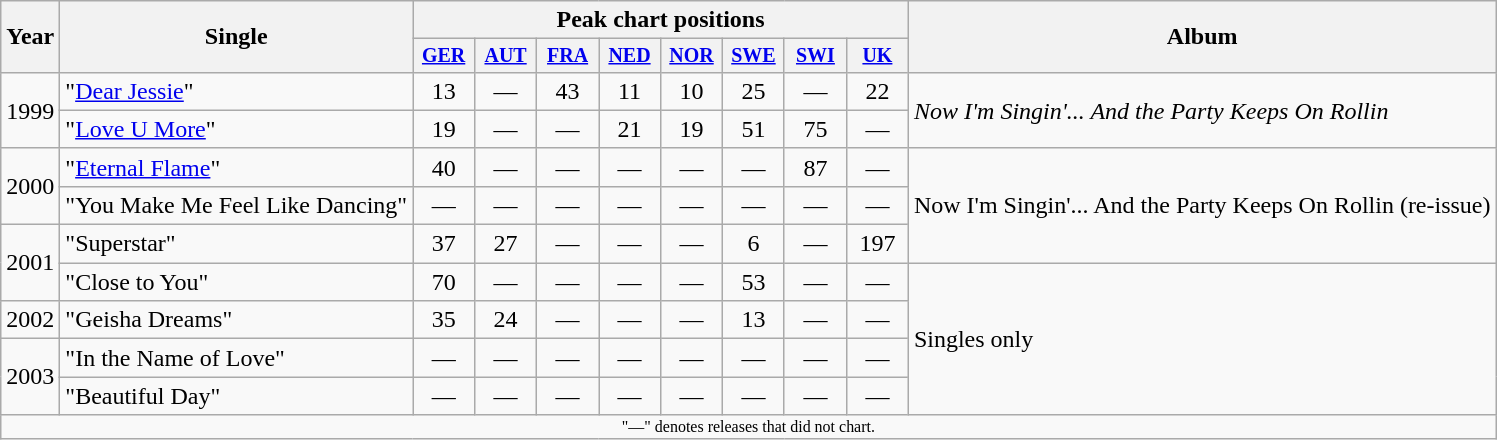<table class="wikitable" style="text-align:center;">
<tr>
<th rowspan="2">Year</th>
<th rowspan="2">Single</th>
<th colspan="8">Peak chart positions</th>
<th rowspan="2">Album</th>
</tr>
<tr style="font-size:smaller;">
<th width="35"><a href='#'>GER</a><br></th>
<th width="35"><a href='#'>AUT</a><br></th>
<th width="35"><a href='#'>FRA</a><br></th>
<th width="35"><a href='#'>NED</a></th>
<th width="35"><a href='#'>NOR</a><br></th>
<th width="35"><a href='#'>SWE</a><br></th>
<th width="35"><a href='#'>SWI</a><br></th>
<th width="35"><a href='#'>UK</a><br></th>
</tr>
<tr>
<td rowspan="2">1999</td>
<td align="left">"<a href='#'>Dear Jessie</a>"</td>
<td>13</td>
<td>—</td>
<td>43</td>
<td>11</td>
<td>10</td>
<td>25</td>
<td>—</td>
<td>22</td>
<td align="left" rowspan="2"><em>Now I'm Singin'... And the Party Keeps On Rollin<strong></td>
</tr>
<tr>
<td align="left">"<a href='#'>Love U More</a>"</td>
<td>19</td>
<td>—</td>
<td>—</td>
<td>21</td>
<td>19</td>
<td>51</td>
<td>75</td>
<td>—</td>
</tr>
<tr>
<td rowspan="2">2000</td>
<td align="left">"<a href='#'>Eternal Flame</a>"</td>
<td>40</td>
<td>—</td>
<td>—</td>
<td>—</td>
<td>—</td>
<td>—</td>
<td>87</td>
<td>—</td>
<td align="left" rowspan="3"></em>Now I'm Singin'... And the Party Keeps On Rollin</strong> (re-issue)</td>
</tr>
<tr>
<td align="left">"You Make Me Feel Like Dancing"</td>
<td>—</td>
<td>—</td>
<td>—</td>
<td>—</td>
<td>—</td>
<td>—</td>
<td>—</td>
<td>—</td>
</tr>
<tr>
<td rowspan="2">2001</td>
<td align="left">"Superstar"</td>
<td>37</td>
<td>27</td>
<td>—</td>
<td>—</td>
<td>—</td>
<td>6</td>
<td>—</td>
<td>197</td>
</tr>
<tr>
<td align="left">"Close to You"</td>
<td>70</td>
<td>—</td>
<td>—</td>
<td>—</td>
<td>—</td>
<td>53</td>
<td>—</td>
<td>—</td>
<td align="left" rowspan="4">Singles only</td>
</tr>
<tr>
<td>2002</td>
<td align="left">"Geisha Dreams"</td>
<td>35</td>
<td>24</td>
<td>—</td>
<td>—</td>
<td>—</td>
<td>13</td>
<td>—</td>
<td>—</td>
</tr>
<tr>
<td rowspan="2">2003</td>
<td align="left">"In the Name of Love"</td>
<td>—</td>
<td>—</td>
<td>—</td>
<td>—</td>
<td>—</td>
<td>—</td>
<td>—</td>
<td>—</td>
</tr>
<tr>
<td align="left">"Beautiful Day"</td>
<td>—</td>
<td>—</td>
<td>—</td>
<td>—</td>
<td>—</td>
<td>—</td>
<td>—</td>
<td>—</td>
</tr>
<tr>
<td align="center" colspan="15" style="font-size:8pt">"—" denotes releases that did not chart.</td>
</tr>
</table>
